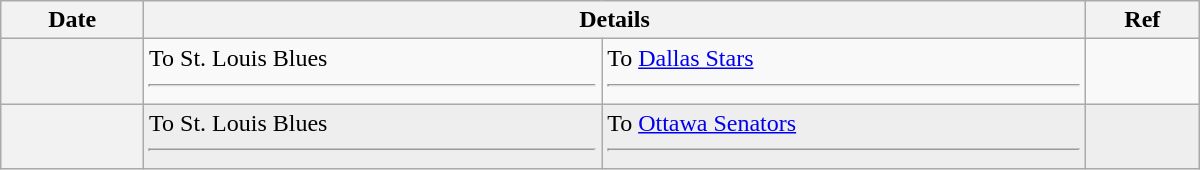<table class="wikitable plainrowheaders" style="width: 50em;">
<tr>
<th scope="col">Date</th>
<th scope="col" colspan="2">Details</th>
<th scope="col">Ref</th>
</tr>
<tr>
<th scope="row"></th>
<td valign="top">To St. Louis Blues <hr></td>
<td valign="top">To <a href='#'>Dallas Stars</a> <hr></td>
<td></td>
</tr>
<tr bgcolor="#eeeeee">
<th scope="row"></th>
<td valign="top">To St. Louis Blues <hr></td>
<td valign="top">To <a href='#'>Ottawa Senators</a> <hr></td>
<td></td>
</tr>
</table>
